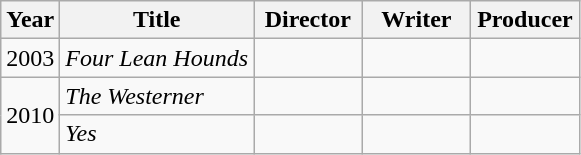<table class="wikitable">
<tr>
<th>Year</th>
<th>Title</th>
<th width="65">Director</th>
<th width="65">Writer</th>
<th width="65">Producer</th>
</tr>
<tr>
<td>2003</td>
<td><em>Four Lean Hounds</em></td>
<td></td>
<td></td>
<td></td>
</tr>
<tr>
<td rowspan=2>2010</td>
<td><em>The Westerner</em></td>
<td></td>
<td></td>
<td></td>
</tr>
<tr>
<td><em>Yes</em></td>
<td></td>
<td></td>
<td></td>
</tr>
</table>
